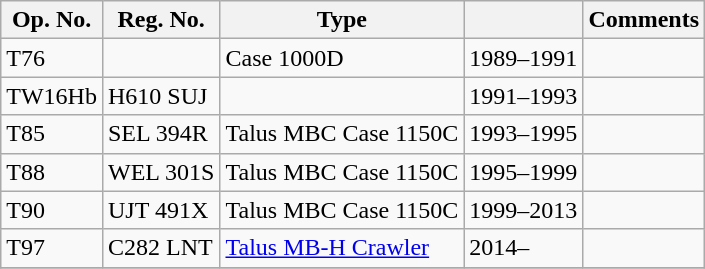<table class="wikitable">
<tr>
<th>Op. No.</th>
<th>Reg. No.</th>
<th>Type</th>
<th></th>
<th>Comments</th>
</tr>
<tr>
<td>T76</td>
<td></td>
<td>Case 1000D</td>
<td>1989–1991</td>
<td></td>
</tr>
<tr>
<td>TW16Hb</td>
<td>H610 SUJ</td>
<td></td>
<td>1991–1993</td>
<td></td>
</tr>
<tr>
<td>T85</td>
<td>SEL 394R</td>
<td>Talus MBC Case 1150C</td>
<td>1993–1995</td>
<td></td>
</tr>
<tr>
<td>T88</td>
<td>WEL 301S</td>
<td>Talus MBC Case 1150C</td>
<td>1995–1999</td>
<td></td>
</tr>
<tr>
<td>T90</td>
<td>UJT 491X</td>
<td>Talus MBC Case 1150C</td>
<td>1999–2013</td>
<td></td>
</tr>
<tr>
<td>T97</td>
<td>C282 LNT</td>
<td><a href='#'>Talus MB-H Crawler</a></td>
<td>2014–</td>
<td></td>
</tr>
<tr>
</tr>
</table>
